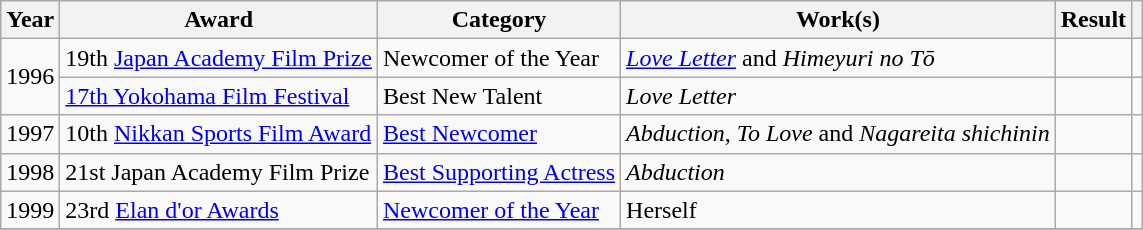<table class="wikitable">
<tr>
<th>Year</th>
<th>Award</th>
<th>Category</th>
<th>Work(s)</th>
<th>Result</th>
<th></th>
</tr>
<tr>
<td rowspan=2>1996</td>
<td>19th <a href='#'>Japan Academy Film Prize</a></td>
<td>Newcomer of the Year</td>
<td><em><a href='#'>Love Letter</a></em> and <em>Himeyuri no Tō</em></td>
<td></td>
<td></td>
</tr>
<tr>
<td><a href='#'>17th Yokohama Film Festival</a></td>
<td>Best New Talent</td>
<td><em>Love Letter</em></td>
<td></td>
<td></td>
</tr>
<tr>
<td>1997</td>
<td>10th <a href='#'>Nikkan Sports Film Award</a></td>
<td><a href='#'>Best Newcomer</a></td>
<td><em>Abduction</em>, <em>To Love</em> and <em>Nagareita shichinin</em></td>
<td></td>
<td></td>
</tr>
<tr>
<td>1998</td>
<td>21st Japan Academy Film Prize</td>
<td><a href='#'>Best Supporting Actress</a></td>
<td><em>Abduction</em></td>
<td></td>
<td></td>
</tr>
<tr>
<td>1999</td>
<td>23rd <a href='#'>Elan d'or Awards</a></td>
<td><a href='#'>Newcomer of the Year</a></td>
<td>Herself</td>
<td></td>
<td></td>
</tr>
<tr>
</tr>
</table>
